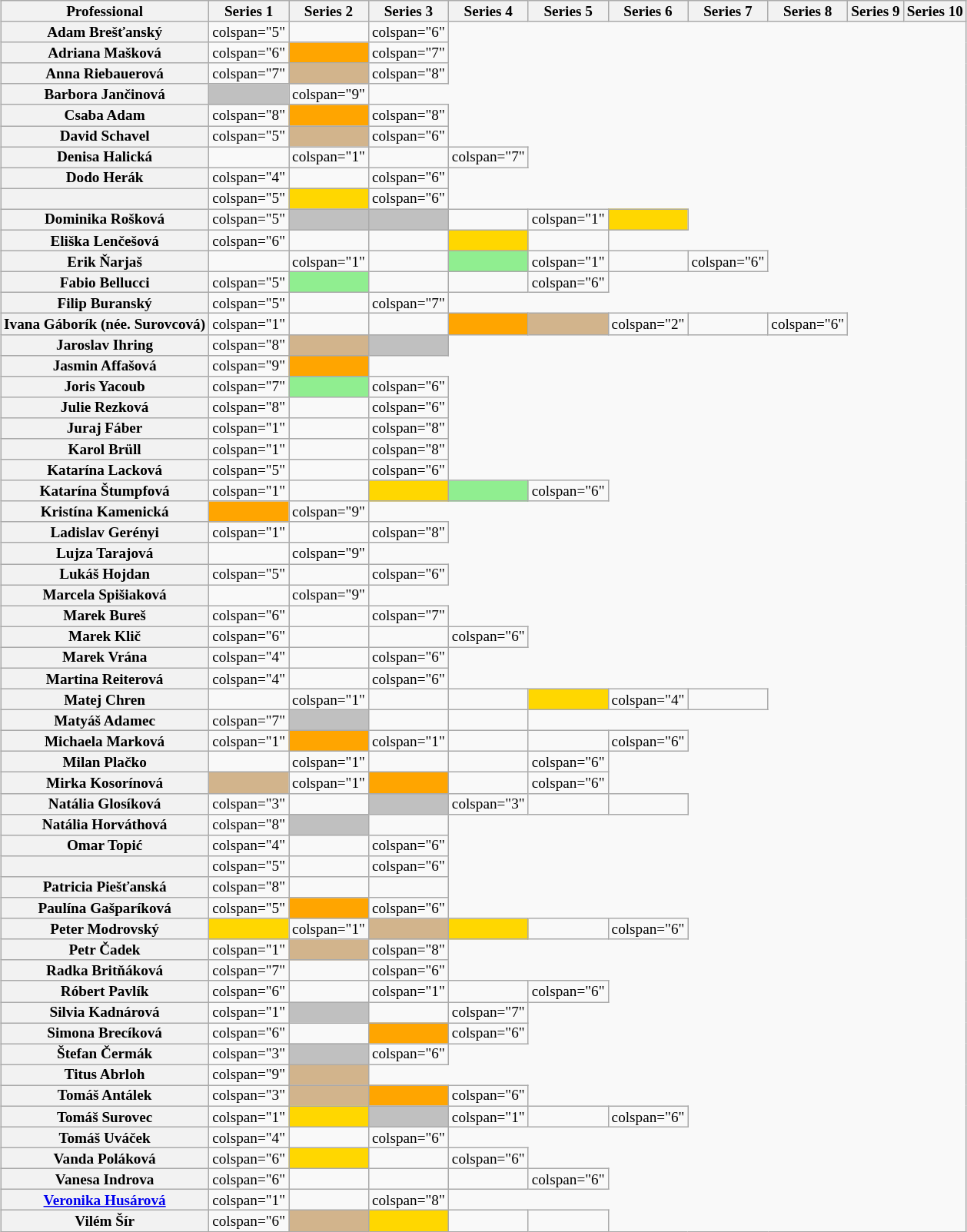<table class="wikitable sortable collapsible" style="margin:auto; font-size:80%; line-height:12px;">
<tr>
<th>Professional</th>
<th>Series 1</th>
<th>Series 2</th>
<th>Series 3</th>
<th>Series 4</th>
<th>Series 5</th>
<th>Series 6</th>
<th>Series 7</th>
<th>Series 8</th>
<th>Series 9</th>
<th>Series 10</th>
</tr>
<tr>
<th>Adam Brešťanský</th>
<td>colspan="5" </td>
<td></td>
<td>colspan="6" </td>
</tr>
<tr>
<th>Adriana Mašková</th>
<td>colspan="6" </td>
<td style="background:orange;"></td>
<td>colspan="7" </td>
</tr>
<tr>
<th>Anna Riebauerová</th>
<td>colspan="7" </td>
<td style="background:tan;"></td>
<td>colspan="8" </td>
</tr>
<tr>
<th>Barbora Jančinová</th>
<td style="background:silver;"></td>
<td>colspan="9" </td>
</tr>
<tr>
<th>Csaba Adam</th>
<td>colspan="8" </td>
<td style="background:orange;"></td>
<td>colspan="8" </td>
</tr>
<tr>
<th>David Schavel</th>
<td>colspan="5" </td>
<td style="background:tan;"></td>
<td>colspan="6" </td>
</tr>
<tr>
<th>Denisa Halická</th>
<td></td>
<td>colspan="1" </td>
<td></td>
<td>colspan="7" </td>
</tr>
<tr>
<th>Dodo Herák</th>
<td>colspan="4" </td>
<td></td>
<td>colspan="6" </td>
</tr>
<tr>
<th></th>
<td>colspan="5" </td>
<td style="background:gold;"></td>
<td>colspan="6" </td>
</tr>
<tr>
<th>Dominika Rošková</th>
<td>colspan="5" </td>
<td style="background:silver;"></td>
<td style="background: silver;"></td>
<td></td>
<td>colspan="1" </td>
<td style="background:gold;"></td>
</tr>
<tr>
<th>Eliška Lenčešová</th>
<td>colspan="6" </td>
<td></td>
<td></td>
<td style="background:gold;"></td>
<td></td>
</tr>
<tr>
<th>Erik Ňarjaš</th>
<td></td>
<td>colspan="1" </td>
<td></td>
<td style="background:lightgreen;"></td>
<td>colspan="1" </td>
<td></td>
<td>colspan="6" </td>
</tr>
<tr>
<th>Fabio Bellucci</th>
<td>colspan="5" </td>
<td style="background:lightgreen;"></td>
<td><br></td>
<td></td>
<td>colspan="6" </td>
</tr>
<tr>
<th>Filip Buranský</th>
<td>colspan="5" </td>
<td></td>
<td>colspan="7" </td>
</tr>
<tr>
<th>Ivana Gáborík (née. Surovcová)</th>
<td>colspan="1" </td>
<td></td>
<td></td>
<td style="background:orange;"></td>
<td style="background:tan;"></td>
<td>colspan="2" </td>
<td></td>
<td>colspan="6" </td>
</tr>
<tr>
<th>Jaroslav Ihring</th>
<td>colspan="8" </td>
<td style="background:tan;"></td>
<td style="background: silver;"></td>
</tr>
<tr>
<th>Jasmin Affašová</th>
<td>colspan="9" </td>
<td style="background:orange;"></td>
</tr>
<tr>
<th>Joris Yacoub</th>
<td>colspan="7" </td>
<td style="background:lightgreen;"></td>
<td>colspan="6" </td>
</tr>
<tr>
<th>Julie Rezková</th>
<td>colspan="8" </td>
<td></td>
<td>colspan="6" </td>
</tr>
<tr>
<th>Juraj Fáber</th>
<td>colspan="1" </td>
<td></td>
<td>colspan="8" </td>
</tr>
<tr>
<th>Karol Brüll</th>
<td>colspan="1" </td>
<td></td>
<td>colspan="8" </td>
</tr>
<tr>
<th>Katarína Lacková</th>
<td>colspan="5" </td>
<td></td>
<td>colspan="6" </td>
</tr>
<tr>
<th>Katarína Štumpfová</th>
<td>colspan="1" </td>
<td></td>
<td style="background:gold;"></td>
<td style="background:lightgreen;"></td>
<td>colspan="6" </td>
</tr>
<tr>
<th>Kristína Kamenická</th>
<td style="background:orange;"></td>
<td>colspan="9" </td>
</tr>
<tr>
<th>Ladislav Gerényi</th>
<td>colspan="1" </td>
<td></td>
<td>colspan="8" </td>
</tr>
<tr>
<th>Lujza Tarajová</th>
<td></td>
<td>colspan="9" </td>
</tr>
<tr>
<th>Lukáš Hojdan</th>
<td>colspan="5" </td>
<td></td>
<td>colspan="6" </td>
</tr>
<tr>
<th>Marcela Spišiaková</th>
<td></td>
<td>colspan="9" </td>
</tr>
<tr>
<th>Marek Bureš</th>
<td>colspan="6" </td>
<td></td>
<td>colspan="7" </td>
</tr>
<tr>
<th>Marek Klič</th>
<td>colspan="6" </td>
<td></td>
<td></td>
<td>colspan="6" </td>
</tr>
<tr>
<th>Marek Vrána</th>
<td>colspan="4" </td>
<td></td>
<td>colspan="6" </td>
</tr>
<tr>
<th>Martina Reiterová</th>
<td>colspan="4" </td>
<td></td>
<td>colspan="6" </td>
</tr>
<tr>
<th>Matej Chren</th>
<td></td>
<td>colspan="1" </td>
<td></td>
<td></td>
<td style="background:gold;"></td>
<td>colspan="4" </td>
<td></td>
</tr>
<tr>
<th>Matyáš Adamec</th>
<td>colspan="7" </td>
<td style="background:silver;"></td>
<td></td>
<td></td>
</tr>
<tr>
<th>Michaela Marková</th>
<td>colspan="1" </td>
<td style="background:orange;"></td>
<td>colspan="1" </td>
<td></td>
<td></td>
<td>colspan="6" </td>
</tr>
<tr>
<th>Milan Plačko</th>
<td></td>
<td>colspan="1" </td>
<td></td>
<td></td>
<td>colspan="6" </td>
</tr>
<tr>
<th>Mirka Kosorínová</th>
<td style="background:tan;"></td>
<td>colspan="1" </td>
<td style="background:orange;"></td>
<td></td>
<td>colspan="6" </td>
</tr>
<tr>
<th>Natália Glosíková</th>
<td>colspan="3" </td>
<td></td>
<td style="background:silver;"></td>
<td>colspan="3" </td>
<td></td>
<td></td>
</tr>
<tr>
<th>Natália Horváthová</th>
<td>colspan="8" </td>
<td style="background:silver;"></td>
<td></td>
</tr>
<tr>
<th>Omar Topić</th>
<td>colspan="4" </td>
<td></td>
<td>colspan="6" </td>
</tr>
<tr>
<th></th>
<td>colspan="5" </td>
<td></td>
<td>colspan="6" </td>
</tr>
<tr>
<th>Patricia Piešťanská</th>
<td>colspan="8" </td>
<td></td>
<td></td>
</tr>
<tr>
<th>Paulína Gašparíková</th>
<td>colspan="5" </td>
<td style="background:orange;"></td>
<td>colspan="6" </td>
</tr>
<tr>
<th>Peter Modrovský</th>
<td style="background:gold;"></td>
<td>colspan="1" </td>
<td style="background:tan;"></td>
<td style="background:gold;"></td>
<td></td>
<td>colspan="6" </td>
</tr>
<tr>
<th>Petr Čadek</th>
<td>colspan="1" </td>
<td style="background:tan;"></td>
<td>colspan="8" </td>
</tr>
<tr>
<th>Radka Britňáková</th>
<td>colspan="7" </td>
<td></td>
<td>colspan="6" </td>
</tr>
<tr>
<th>Róbert Pavlík</th>
<td>colspan="6" </td>
<td></td>
<td>colspan="1" </td>
<td></td>
<td>colspan="6" </td>
</tr>
<tr>
<th>Silvia Kadnárová</th>
<td>colspan="1" </td>
<td style="background:silver;"></td>
<td></td>
<td>colspan="7" </td>
</tr>
<tr>
<th>Simona Brecíková</th>
<td>colspan="6" </td>
<td></td>
<td style="background:orange;"></td>
<td>colspan="6" </td>
</tr>
<tr>
<th>Štefan Čermák</th>
<td>colspan="3" </td>
<td style="background:silver;"></td>
<td>colspan="6" </td>
</tr>
<tr>
<th>Titus Abrloh</th>
<td>colspan="9" </td>
<td style="background:tan;"></td>
</tr>
<tr>
<th>Tomáš Antálek</th>
<td>colspan="3" </td>
<td style="background:tan;"></td>
<td style="background:orange;"></td>
<td>colspan="6" </td>
</tr>
<tr>
<th>Tomáš Surovec</th>
<td>colspan="1" </td>
<td style="background:gold;"></td>
<td style="background:silver;"></td>
<td>colspan="1" </td>
<td></td>
<td>colspan="6" </td>
</tr>
<tr>
<th>Tomáš Uváček</th>
<td>colspan="4" </td>
<td></td>
<td>colspan="6" </td>
</tr>
<tr>
<th>Vanda Poláková</th>
<td>colspan="6" </td>
<td style=background:gold;"></td>
<td></td>
<td>colspan="6" </td>
</tr>
<tr>
<th>Vanesa Indrova</th>
<td>colspan="6" </td>
<td></td>
<td></td>
<td></td>
<td>colspan="6" </td>
</tr>
<tr>
<th><a href='#'>Veronika Husárová</a></th>
<td>colspan="1" </td>
<td></td>
<td>colspan="8" </td>
</tr>
<tr>
<th>Vilém Šír</th>
<td>colspan="6" </td>
<td style="background:tan;"></td>
<td style="background:gold;"></td>
<td></td>
<td></td>
</tr>
</table>
